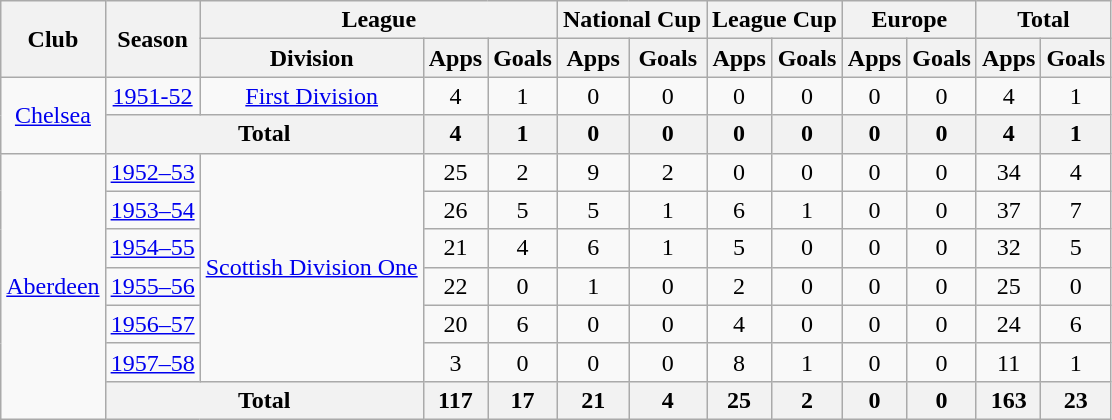<table class="wikitable" style="text-align:center">
<tr>
<th rowspan="2">Club</th>
<th rowspan="2">Season</th>
<th colspan="3">League</th>
<th colspan="2">National Cup</th>
<th colspan="2">League Cup</th>
<th colspan="2">Europe</th>
<th colspan="2">Total</th>
</tr>
<tr>
<th>Division</th>
<th>Apps</th>
<th>Goals</th>
<th>Apps</th>
<th>Goals</th>
<th>Apps</th>
<th>Goals</th>
<th>Apps</th>
<th>Goals</th>
<th>Apps</th>
<th>Goals</th>
</tr>
<tr>
<td rowspan="2"><a href='#'>Chelsea</a></td>
<td><a href='#'>1951-52</a></td>
<td><a href='#'>First Division</a></td>
<td>4</td>
<td>1</td>
<td>0</td>
<td>0</td>
<td>0</td>
<td>0</td>
<td>0</td>
<td>0</td>
<td>4</td>
<td>1</td>
</tr>
<tr>
<th colspan="2">Total</th>
<th>4</th>
<th>1</th>
<th>0</th>
<th>0</th>
<th>0</th>
<th>0</th>
<th>0</th>
<th>0</th>
<th>4</th>
<th>1</th>
</tr>
<tr>
<td rowspan="7"><a href='#'>Aberdeen</a></td>
<td><a href='#'>1952–53</a></td>
<td rowspan="6"><a href='#'>Scottish Division One</a></td>
<td>25</td>
<td>2</td>
<td>9</td>
<td>2</td>
<td>0</td>
<td>0</td>
<td>0</td>
<td>0</td>
<td>34</td>
<td>4</td>
</tr>
<tr>
<td><a href='#'>1953–54</a></td>
<td>26</td>
<td>5</td>
<td>5</td>
<td>1</td>
<td>6</td>
<td>1</td>
<td>0</td>
<td>0</td>
<td>37</td>
<td>7</td>
</tr>
<tr>
<td><a href='#'>1954–55</a></td>
<td>21</td>
<td>4</td>
<td>6</td>
<td>1</td>
<td>5</td>
<td>0</td>
<td>0</td>
<td>0</td>
<td>32</td>
<td>5</td>
</tr>
<tr>
<td><a href='#'>1955–56</a></td>
<td>22</td>
<td>0</td>
<td>1</td>
<td>0</td>
<td>2</td>
<td>0</td>
<td>0</td>
<td>0</td>
<td>25</td>
<td>0</td>
</tr>
<tr>
<td><a href='#'>1956–57</a></td>
<td>20</td>
<td>6</td>
<td>0</td>
<td>0</td>
<td>4</td>
<td>0</td>
<td>0</td>
<td>0</td>
<td>24</td>
<td>6</td>
</tr>
<tr>
<td><a href='#'>1957–58</a></td>
<td>3</td>
<td>0</td>
<td>0</td>
<td>0</td>
<td>8</td>
<td>1</td>
<td>0</td>
<td>0</td>
<td>11</td>
<td>1</td>
</tr>
<tr>
<th colspan="2">Total</th>
<th>117</th>
<th>17</th>
<th>21</th>
<th>4</th>
<th>25</th>
<th>2</th>
<th>0</th>
<th>0</th>
<th>163</th>
<th>23</th>
</tr>
</table>
